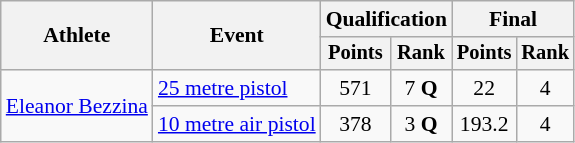<table class="wikitable" style="font-size:90%">
<tr>
<th rowspan=2>Athlete</th>
<th rowspan=2>Event</th>
<th colspan=2>Qualification</th>
<th colspan=2>Final</th>
</tr>
<tr style="font-size:95%">
<th>Points</th>
<th>Rank</th>
<th>Points</th>
<th>Rank</th>
</tr>
<tr align=center>
<td align=left rowspan=2><a href='#'>Eleanor Bezzina</a></td>
<td align=left><a href='#'>25 metre pistol</a></td>
<td>571</td>
<td>7 <strong>Q</strong></td>
<td>22</td>
<td>4</td>
</tr>
<tr align=center>
<td align=left><a href='#'>10 metre air pistol</a></td>
<td>378</td>
<td>3 <strong>Q</strong></td>
<td>193.2</td>
<td>4</td>
</tr>
</table>
